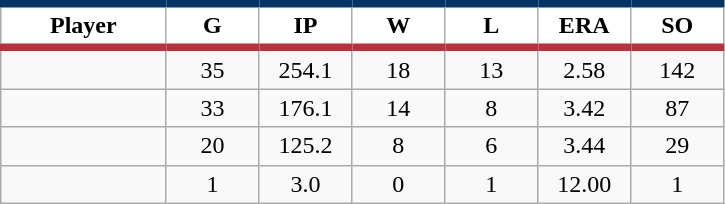<table class="wikitable sortable">
<tr>
<th style="background:#FFFFFF; border-top:#023465 5px solid; border-bottom:#ba313c 5px solid;" width="16%">Player</th>
<th style="background:#FFFFFF; border-top:#023465 5px solid; border-bottom:#ba313c 5px solid;" width="9%">G</th>
<th style="background:#FFFFFF; border-top:#023465 5px solid; border-bottom:#ba313c 5px solid;" width="9%">IP</th>
<th style="background:#FFFFFF; border-top:#023465 5px solid; border-bottom:#ba313c 5px solid;" width="9%">W</th>
<th style="background:#FFFFFF; border-top:#023465 5px solid; border-bottom:#ba313c 5px solid;" width="9%">L</th>
<th style="background:#FFFFFF; border-top:#023465 5px solid; border-bottom:#ba313c 5px solid;" width="9%">ERA</th>
<th style="background:#FFFFFF; border-top:#023465 5px solid; border-bottom:#ba313c 5px solid;" width="9%">SO</th>
</tr>
<tr align="center">
<td></td>
<td>35</td>
<td>254.1</td>
<td>18</td>
<td>13</td>
<td>2.58</td>
<td>142</td>
</tr>
<tr align="center">
<td></td>
<td>33</td>
<td>176.1</td>
<td>14</td>
<td>8</td>
<td>3.42</td>
<td>87</td>
</tr>
<tr align="center">
<td></td>
<td>20</td>
<td>125.2</td>
<td>8</td>
<td>6</td>
<td>3.44</td>
<td>29</td>
</tr>
<tr align="center">
<td></td>
<td>1</td>
<td>3.0</td>
<td>0</td>
<td>1</td>
<td>12.00</td>
<td>1</td>
</tr>
</table>
